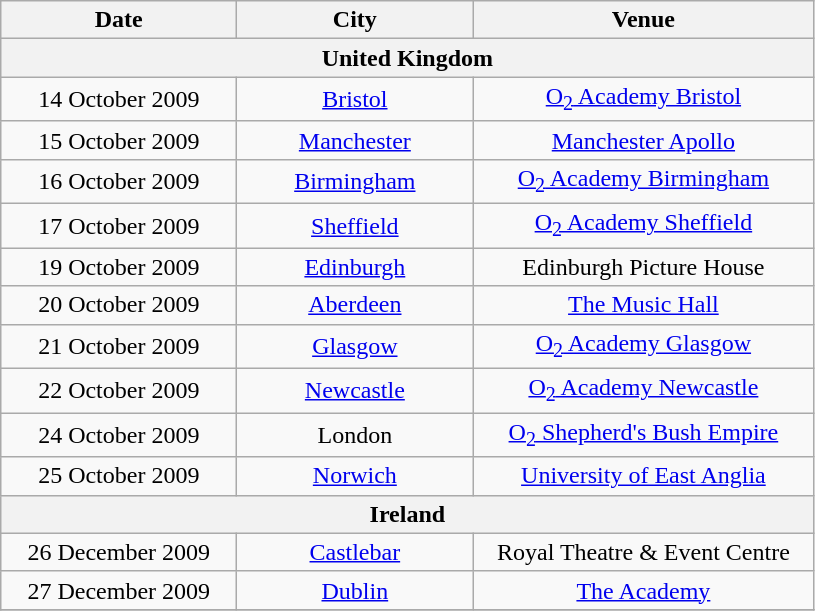<table class="wikitable">
<tr>
<th width="150">Date</th>
<th width="150">City</th>
<th width="220">Venue</th>
</tr>
<tr>
<th colspan=6>United Kingdom</th>
</tr>
<tr>
<td align="center">14 October 2009</td>
<td align="center"><a href='#'>Bristol</a></td>
<td align="center"><a href='#'>O<sub>2</sub> Academy Bristol</a></td>
</tr>
<tr>
<td align="center">15 October 2009</td>
<td align="center"><a href='#'>Manchester</a></td>
<td align="center"><a href='#'>Manchester Apollo</a></td>
</tr>
<tr>
<td align="center">16 October 2009</td>
<td align="center"><a href='#'>Birmingham</a></td>
<td align="center"><a href='#'>O<sub>2</sub> Academy Birmingham</a></td>
</tr>
<tr>
<td align="center">17 October 2009</td>
<td align="center"><a href='#'>Sheffield</a></td>
<td align="center"><a href='#'>O<sub>2</sub> Academy Sheffield</a></td>
</tr>
<tr>
<td align="center">19 October 2009</td>
<td align="center"><a href='#'>Edinburgh</a></td>
<td align="center">Edinburgh Picture House</td>
</tr>
<tr>
<td align="center">20 October 2009</td>
<td align="center"><a href='#'>Aberdeen</a></td>
<td align="center"><a href='#'>The Music Hall</a></td>
</tr>
<tr>
<td align="center">21 October 2009</td>
<td align="center"><a href='#'>Glasgow</a></td>
<td align="center"><a href='#'>O<sub>2</sub> Academy Glasgow</a></td>
</tr>
<tr>
<td align="center">22 October 2009</td>
<td align="center"><a href='#'>Newcastle</a></td>
<td align="center"><a href='#'>O<sub>2</sub> Academy Newcastle</a></td>
</tr>
<tr>
<td align="center">24 October 2009</td>
<td align="center">London</td>
<td align="center"><a href='#'>O<sub>2</sub> Shepherd's Bush Empire</a></td>
</tr>
<tr>
<td align="center">25 October 2009</td>
<td align="center"><a href='#'>Norwich</a></td>
<td align="center"><a href='#'>University of East Anglia</a></td>
</tr>
<tr>
<th colspan=6>Ireland</th>
</tr>
<tr>
<td align="center">26 December 2009</td>
<td align="center"><a href='#'>Castlebar</a></td>
<td align="center">Royal Theatre & Event Centre</td>
</tr>
<tr>
<td align="center">27 December 2009</td>
<td align="center"><a href='#'>Dublin</a></td>
<td align="center"><a href='#'>The Academy</a></td>
</tr>
<tr>
</tr>
</table>
